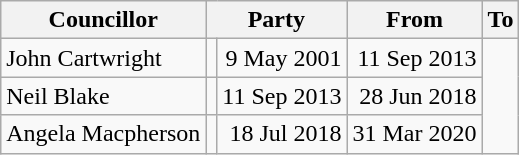<table class=wikitable>
<tr>
<th>Councillor</th>
<th colspan=2>Party</th>
<th>From</th>
<th>To</th>
</tr>
<tr>
<td>John Cartwright</td>
<td></td>
<td align=right>9 May 2001</td>
<td align=right>11 Sep 2013</td>
</tr>
<tr>
<td>Neil Blake</td>
<td></td>
<td align=right>11 Sep 2013</td>
<td align=right>28 Jun 2018</td>
</tr>
<tr>
<td>Angela Macpherson</td>
<td></td>
<td align=right>18 Jul 2018</td>
<td align=right>31 Mar 2020</td>
</tr>
</table>
